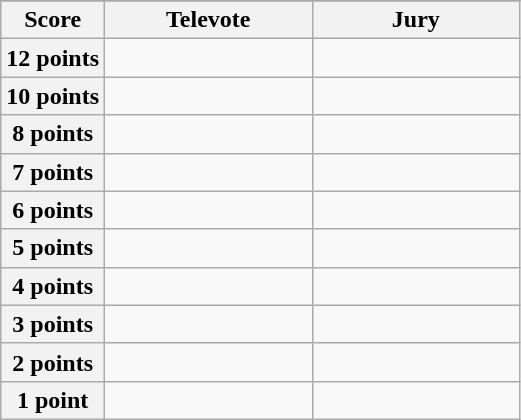<table class="wikitable">
<tr>
</tr>
<tr>
<th scope="col" width="20%">Score</th>
<th scope="col" width="40%">Televote</th>
<th scope="col" width="40%">Jury</th>
</tr>
<tr>
<th scope="row">12 points</th>
<td></td>
<td></td>
</tr>
<tr>
<th scope="row">10 points</th>
<td></td>
<td></td>
</tr>
<tr>
<th scope="row">8 points</th>
<td></td>
<td></td>
</tr>
<tr>
<th scope="row">7 points</th>
<td></td>
<td></td>
</tr>
<tr>
<th scope="row">6 points</th>
<td></td>
<td></td>
</tr>
<tr>
<th scope="row">5 points</th>
<td></td>
<td></td>
</tr>
<tr>
<th scope="row">4 points</th>
<td></td>
<td></td>
</tr>
<tr>
<th scope="row">3 points</th>
<td></td>
<td></td>
</tr>
<tr>
<th scope="row">2 points</th>
<td></td>
<td></td>
</tr>
<tr>
<th scope="row">1 point</th>
<td></td>
<td></td>
</tr>
</table>
